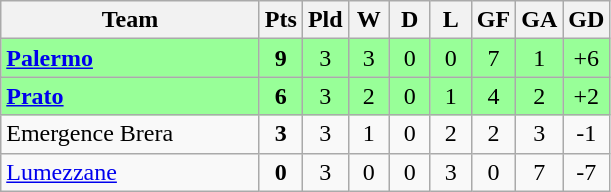<table class=wikitable style="text-align:center">
<tr>
<th width=165>Team</th>
<th width=20>Pts</th>
<th width=20>Pld</th>
<th width=20>W</th>
<th width=20>D</th>
<th width=20>L</th>
<th width=20>GF</th>
<th width=20>GA</th>
<th width=20>GD</th>
</tr>
<tr |- align=center style="background:#98FF98;">
<td style="text-align:left"> <strong><a href='#'>Palermo</a></strong></td>
<td><strong>9</strong></td>
<td>3</td>
<td>3</td>
<td>0</td>
<td>0</td>
<td>7</td>
<td>1</td>
<td>+6</td>
</tr>
<tr |- align=center style="background:#98FF98;">
<td style="text-align:left"> <strong><a href='#'>Prato</a></strong></td>
<td><strong>6</strong></td>
<td>3</td>
<td>2</td>
<td>0</td>
<td>1</td>
<td>4</td>
<td>2</td>
<td>+2</td>
</tr>
<tr>
<td style="text-align:left"> Emergence Brera</td>
<td><strong>3</strong></td>
<td>3</td>
<td>1</td>
<td>0</td>
<td>2</td>
<td>2</td>
<td>3</td>
<td>-1</td>
</tr>
<tr>
<td style="text-align:left"> <a href='#'>Lumezzane</a></td>
<td><strong>0</strong></td>
<td>3</td>
<td>0</td>
<td>0</td>
<td>3</td>
<td>0</td>
<td>7</td>
<td>-7</td>
</tr>
</table>
